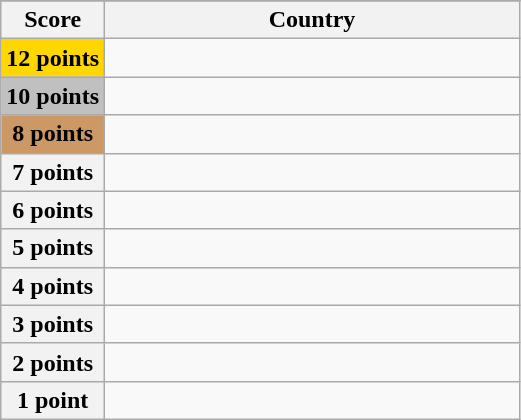<table class="wikitable">
<tr>
</tr>
<tr>
<th scope="col" width="20%">Score</th>
<th scope="col">Country</th>
</tr>
<tr>
<th scope="row" style="background:gold">12 points</th>
<td></td>
</tr>
<tr>
<th scope="row" style="background:silver">10 points</th>
<td></td>
</tr>
<tr>
<th scope="row" style="background:#CC9966">8 points</th>
<td></td>
</tr>
<tr>
<th scope="row">7 points</th>
<td></td>
</tr>
<tr>
<th scope="row">6 points</th>
<td></td>
</tr>
<tr>
<th scope="row">5 points</th>
<td></td>
</tr>
<tr>
<th scope="row">4 points</th>
<td></td>
</tr>
<tr>
<th scope="row">3 points</th>
<td></td>
</tr>
<tr>
<th scope="row">2 points</th>
<td></td>
</tr>
<tr>
<th scope="row">1 point</th>
<td></td>
</tr>
</table>
